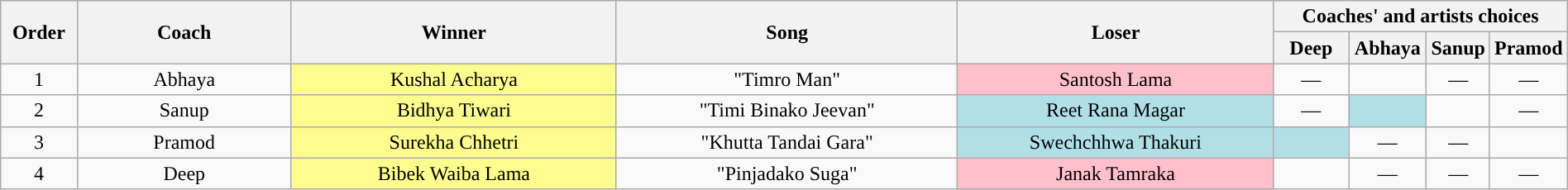<table class="wikitable plainrowheaders" style="text-align:center; width:100%;">
<tr>
<th scope="col" style="width:05%;" rowspan="2">Order</th>
<th scope="col" style="width:15%;" rowspan="2">Coach</th>
<th scope="col" style="width:23%;" rowspan="2">Winner</th>
<th scope="col" style="width:24%;" rowspan="2">Song</th>
<th scope="col" style="width:22%;" rowspan="2">Loser</th>
<th scope="col" style="width:20%;" colspan="4">Coaches' and artists choices</th>
</tr>
<tr>
<th scope="col" style="width:05%;">Deep</th>
<th scope="col" style="width:05%;">Abhaya</th>
<th scope="col" style="width:05%;">Sanup</th>
<th scope="col" style="width:05%;">Pramod</th>
</tr>
<tr>
<td scope="row">1</td>
<td>Abhaya</td>
<td style="background:#fdfc8f;text-align:center;">Kushal Acharya</td>
<td>"Timro Man"</td>
<td style="background:pink;text-align:center;">Santosh Lama</td>
<td>—</td>
<td></td>
<td>—</td>
<td>—</td>
</tr>
<tr>
<td scope="row">2</td>
<td>Sanup</td>
<td style="background:#fdfc8f;text-align:center;">Bidhya Tiwari</td>
<td>"Timi Binako Jeevan"</td>
<td style="background:#b0e0e6;text-align:center;">Reet Rana Magar</td>
<td>—</td>
<td style="background:#b0e0e6;text-align:center;'"></td>
<td></td>
<td>—</td>
</tr>
<tr>
<td scope="row">3</td>
<td>Pramod</td>
<td style="background:#fdfc8f;text-align:center;">Surekha Chhetri</td>
<td>"Khutta Tandai Gara"</td>
<td style="background:#b0e0e6;text-align:center;">Swechchhwa Thakuri</td>
<td style="background:#b0e0e6;text-align:center;"></td>
<td>—</td>
<td>—</td>
<td></td>
</tr>
<tr>
<td scope="row">4</td>
<td>Deep</td>
<td style="background:#fdfc8f;text-align:center;">Bibek Waiba Lama</td>
<td>"Pinjadako Suga"</td>
<td style="background:pink;text-align:center;">Janak Tamraka</td>
<td></td>
<td>—</td>
<td>—</td>
<td>—</td>
</tr>
</table>
